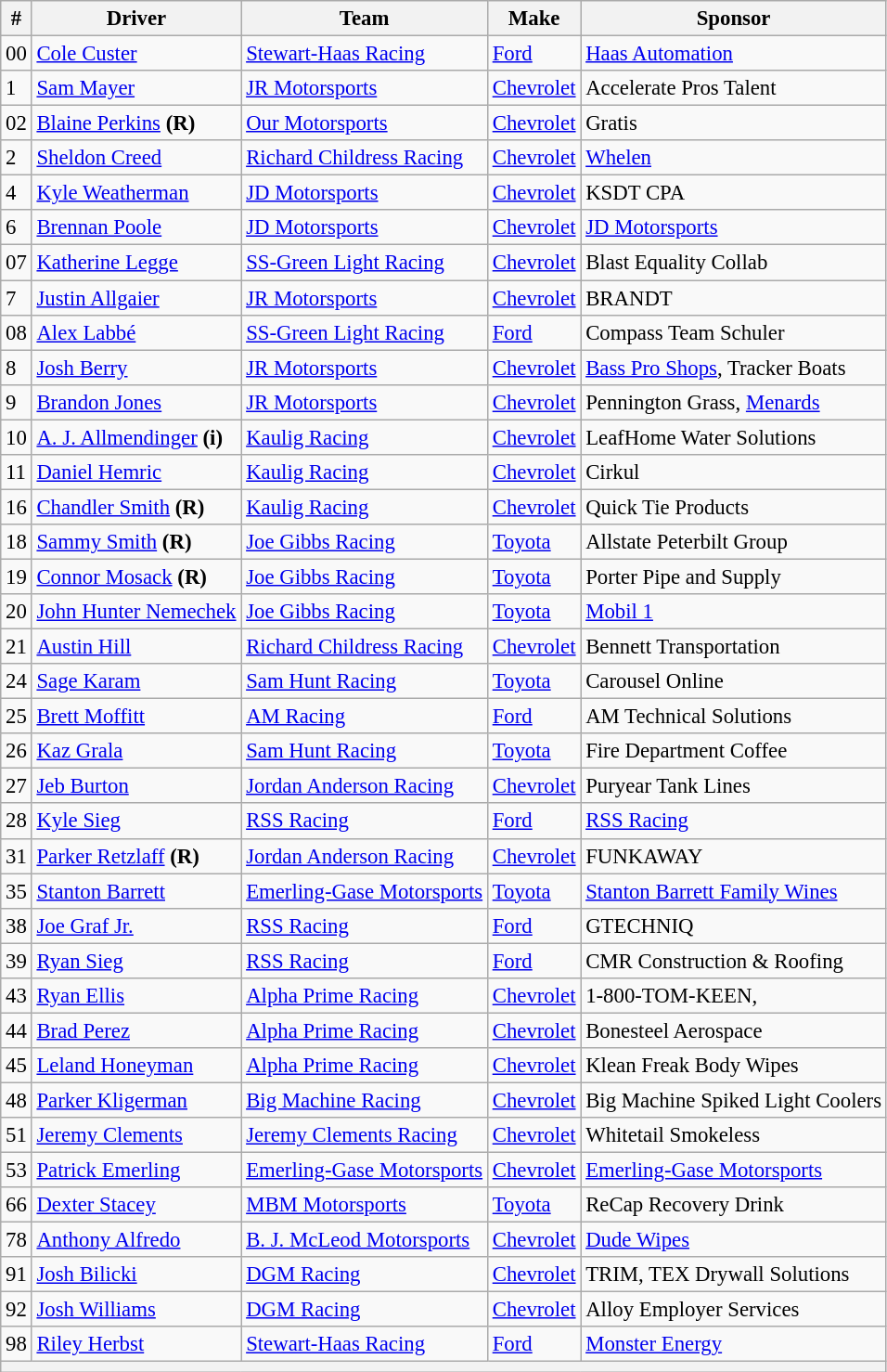<table class="wikitable" style="font-size: 95%;">
<tr>
<th>#</th>
<th>Driver</th>
<th>Team</th>
<th>Make</th>
<th>Sponsor</th>
</tr>
<tr>
<td>00</td>
<td><a href='#'>Cole Custer</a></td>
<td><a href='#'>Stewart-Haas Racing</a></td>
<td><a href='#'>Ford</a></td>
<td><a href='#'>Haas Automation</a></td>
</tr>
<tr>
<td>1</td>
<td><a href='#'>Sam Mayer</a></td>
<td><a href='#'>JR Motorsports</a></td>
<td><a href='#'>Chevrolet</a></td>
<td>Accelerate Pros Talent</td>
</tr>
<tr>
<td>02</td>
<td><a href='#'>Blaine Perkins</a> <strong>(R)</strong></td>
<td><a href='#'>Our Motorsports</a></td>
<td><a href='#'>Chevrolet</a></td>
<td>Gratis</td>
</tr>
<tr>
<td>2</td>
<td><a href='#'>Sheldon Creed</a></td>
<td><a href='#'>Richard Childress Racing</a></td>
<td><a href='#'>Chevrolet</a></td>
<td><a href='#'>Whelen</a></td>
</tr>
<tr>
<td>4</td>
<td><a href='#'>Kyle Weatherman</a></td>
<td><a href='#'>JD Motorsports</a></td>
<td><a href='#'>Chevrolet</a></td>
<td>KSDT CPA</td>
</tr>
<tr>
<td>6</td>
<td><a href='#'>Brennan Poole</a></td>
<td><a href='#'>JD Motorsports</a></td>
<td><a href='#'>Chevrolet</a></td>
<td><a href='#'>JD Motorsports</a></td>
</tr>
<tr>
<td>07</td>
<td><a href='#'>Katherine Legge</a></td>
<td><a href='#'>SS-Green Light Racing</a></td>
<td><a href='#'>Chevrolet</a></td>
<td>Blast Equality Collab</td>
</tr>
<tr>
<td>7</td>
<td><a href='#'>Justin Allgaier</a></td>
<td><a href='#'>JR Motorsports</a></td>
<td><a href='#'>Chevrolet</a></td>
<td>BRANDT</td>
</tr>
<tr>
<td>08</td>
<td><a href='#'>Alex Labbé</a></td>
<td><a href='#'>SS-Green Light Racing</a></td>
<td><a href='#'>Ford</a></td>
<td>Compass Team Schuler</td>
</tr>
<tr>
<td>8</td>
<td><a href='#'>Josh Berry</a></td>
<td><a href='#'>JR Motorsports</a></td>
<td><a href='#'>Chevrolet</a></td>
<td><a href='#'>Bass Pro Shops</a>, Tracker Boats</td>
</tr>
<tr>
<td>9</td>
<td><a href='#'>Brandon Jones</a></td>
<td><a href='#'>JR Motorsports</a></td>
<td><a href='#'>Chevrolet</a></td>
<td>Pennington Grass, <a href='#'>Menards</a></td>
</tr>
<tr>
<td>10</td>
<td><a href='#'>A. J. Allmendinger</a> <strong>(i)</strong></td>
<td><a href='#'>Kaulig Racing</a></td>
<td><a href='#'>Chevrolet</a></td>
<td>LeafHome Water Solutions</td>
</tr>
<tr>
<td>11</td>
<td><a href='#'>Daniel Hemric</a></td>
<td><a href='#'>Kaulig Racing</a></td>
<td><a href='#'>Chevrolet</a></td>
<td>Cirkul</td>
</tr>
<tr>
<td>16</td>
<td><a href='#'>Chandler Smith</a> <strong>(R)</strong></td>
<td><a href='#'>Kaulig Racing</a></td>
<td><a href='#'>Chevrolet</a></td>
<td>Quick Tie Products</td>
</tr>
<tr>
<td>18</td>
<td><a href='#'>Sammy Smith</a> <strong>(R)</strong></td>
<td><a href='#'>Joe Gibbs Racing</a></td>
<td><a href='#'>Toyota</a></td>
<td>Allstate Peterbilt Group</td>
</tr>
<tr>
<td>19</td>
<td><a href='#'>Connor Mosack</a> <strong>(R)</strong></td>
<td><a href='#'>Joe Gibbs Racing</a></td>
<td><a href='#'>Toyota</a></td>
<td>Porter Pipe and Supply</td>
</tr>
<tr>
<td>20</td>
<td nowrap><a href='#'>John Hunter Nemechek</a></td>
<td><a href='#'>Joe Gibbs Racing</a></td>
<td><a href='#'>Toyota</a></td>
<td><a href='#'>Mobil 1</a></td>
</tr>
<tr>
<td>21</td>
<td><a href='#'>Austin Hill</a></td>
<td><a href='#'>Richard Childress Racing</a></td>
<td><a href='#'>Chevrolet</a></td>
<td>Bennett Transportation</td>
</tr>
<tr>
<td>24</td>
<td><a href='#'>Sage Karam</a></td>
<td><a href='#'>Sam Hunt Racing</a></td>
<td><a href='#'>Toyota</a></td>
<td>Carousel Online</td>
</tr>
<tr>
<td>25</td>
<td><a href='#'>Brett Moffitt</a></td>
<td><a href='#'>AM Racing</a></td>
<td><a href='#'>Ford</a></td>
<td>AM Technical Solutions</td>
</tr>
<tr>
<td>26</td>
<td><a href='#'>Kaz Grala</a></td>
<td><a href='#'>Sam Hunt Racing</a></td>
<td><a href='#'>Toyota</a></td>
<td>Fire Department Coffee</td>
</tr>
<tr>
<td>27</td>
<td><a href='#'>Jeb Burton</a></td>
<td><a href='#'>Jordan Anderson Racing</a></td>
<td><a href='#'>Chevrolet</a></td>
<td>Puryear Tank Lines</td>
</tr>
<tr>
<td>28</td>
<td><a href='#'>Kyle Sieg</a></td>
<td><a href='#'>RSS Racing</a></td>
<td><a href='#'>Ford</a></td>
<td><a href='#'>RSS Racing</a></td>
</tr>
<tr>
<td>31</td>
<td><a href='#'>Parker Retzlaff</a> <strong>(R)</strong></td>
<td><a href='#'>Jordan Anderson Racing</a></td>
<td><a href='#'>Chevrolet</a></td>
<td>FUNKAWAY</td>
</tr>
<tr>
<td>35</td>
<td><a href='#'>Stanton Barrett</a></td>
<td nowrap><a href='#'>Emerling-Gase Motorsports</a></td>
<td><a href='#'>Toyota</a></td>
<td><a href='#'>Stanton Barrett Family Wines</a></td>
</tr>
<tr>
<td>38</td>
<td><a href='#'>Joe Graf Jr.</a></td>
<td><a href='#'>RSS Racing</a></td>
<td><a href='#'>Ford</a></td>
<td>GTECHNIQ</td>
</tr>
<tr>
<td>39</td>
<td><a href='#'>Ryan Sieg</a></td>
<td><a href='#'>RSS Racing</a></td>
<td><a href='#'>Ford</a></td>
<td>CMR Construction & Roofing</td>
</tr>
<tr>
<td>43</td>
<td><a href='#'>Ryan Ellis</a></td>
<td><a href='#'>Alpha Prime Racing</a></td>
<td><a href='#'>Chevrolet</a></td>
<td>1-800-TOM-KEEN, </td>
</tr>
<tr>
<td>44</td>
<td><a href='#'>Brad Perez</a></td>
<td><a href='#'>Alpha Prime Racing</a></td>
<td><a href='#'>Chevrolet</a></td>
<td>Bonesteel Aerospace</td>
</tr>
<tr>
<td>45</td>
<td><a href='#'>Leland Honeyman</a></td>
<td><a href='#'>Alpha Prime Racing</a></td>
<td><a href='#'>Chevrolet</a></td>
<td>Klean Freak Body Wipes</td>
</tr>
<tr>
<td>48</td>
<td><a href='#'>Parker Kligerman</a></td>
<td><a href='#'>Big Machine Racing</a></td>
<td><a href='#'>Chevrolet</a></td>
<td nowrap>Big Machine Spiked Light Coolers</td>
</tr>
<tr>
<td>51</td>
<td><a href='#'>Jeremy Clements</a></td>
<td><a href='#'>Jeremy Clements Racing</a></td>
<td><a href='#'>Chevrolet</a></td>
<td>Whitetail Smokeless</td>
</tr>
<tr>
<td>53</td>
<td><a href='#'>Patrick Emerling</a></td>
<td><a href='#'>Emerling-Gase Motorsports</a></td>
<td><a href='#'>Chevrolet</a></td>
<td><a href='#'>Emerling-Gase Motorsports</a></td>
</tr>
<tr>
<td>66</td>
<td><a href='#'>Dexter Stacey</a></td>
<td><a href='#'>MBM Motorsports</a></td>
<td><a href='#'>Toyota</a></td>
<td>ReCap Recovery Drink</td>
</tr>
<tr>
<td>78</td>
<td><a href='#'>Anthony Alfredo</a></td>
<td><a href='#'>B. J. McLeod Motorsports</a></td>
<td><a href='#'>Chevrolet</a></td>
<td><a href='#'>Dude Wipes</a></td>
</tr>
<tr>
<td>91</td>
<td><a href='#'>Josh Bilicki</a></td>
<td><a href='#'>DGM Racing</a></td>
<td><a href='#'>Chevrolet</a></td>
<td>TRIM, TEX Drywall Solutions</td>
</tr>
<tr>
<td>92</td>
<td><a href='#'>Josh Williams</a></td>
<td><a href='#'>DGM Racing</a></td>
<td><a href='#'>Chevrolet</a></td>
<td>Alloy Employer Services</td>
</tr>
<tr>
<td>98</td>
<td><a href='#'>Riley Herbst</a></td>
<td><a href='#'>Stewart-Haas Racing</a></td>
<td><a href='#'>Ford</a></td>
<td><a href='#'>Monster Energy</a></td>
</tr>
<tr>
<th colspan="5"></th>
</tr>
</table>
